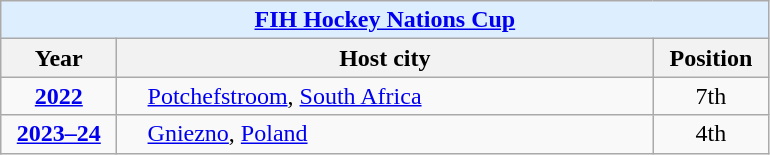<table class="wikitable" style="text-align: center;">
<tr>
<th colspan=3 style="background-color: #ddeeff;"><a href='#'>FIH Hockey Nations Cup</a></th>
</tr>
<tr>
<th style="width: 70px;">Year</th>
<th style="width: 350px;">Host city</th>
<th style="width: 70px;">Position</th>
</tr>
<tr>
<td><strong><a href='#'>2022</a></strong></td>
<td style="text-align: left; padding-left: 20px;"> <a href='#'>Potchefstroom</a>, <a href='#'>South Africa</a></td>
<td>7th</td>
</tr>
<tr>
<td><strong><a href='#'>2023–24</a></strong></td>
<td style="text-align: left; padding-left: 20px;"> <a href='#'>Gniezno</a>, <a href='#'>Poland</a></td>
<td>4th</td>
</tr>
</table>
